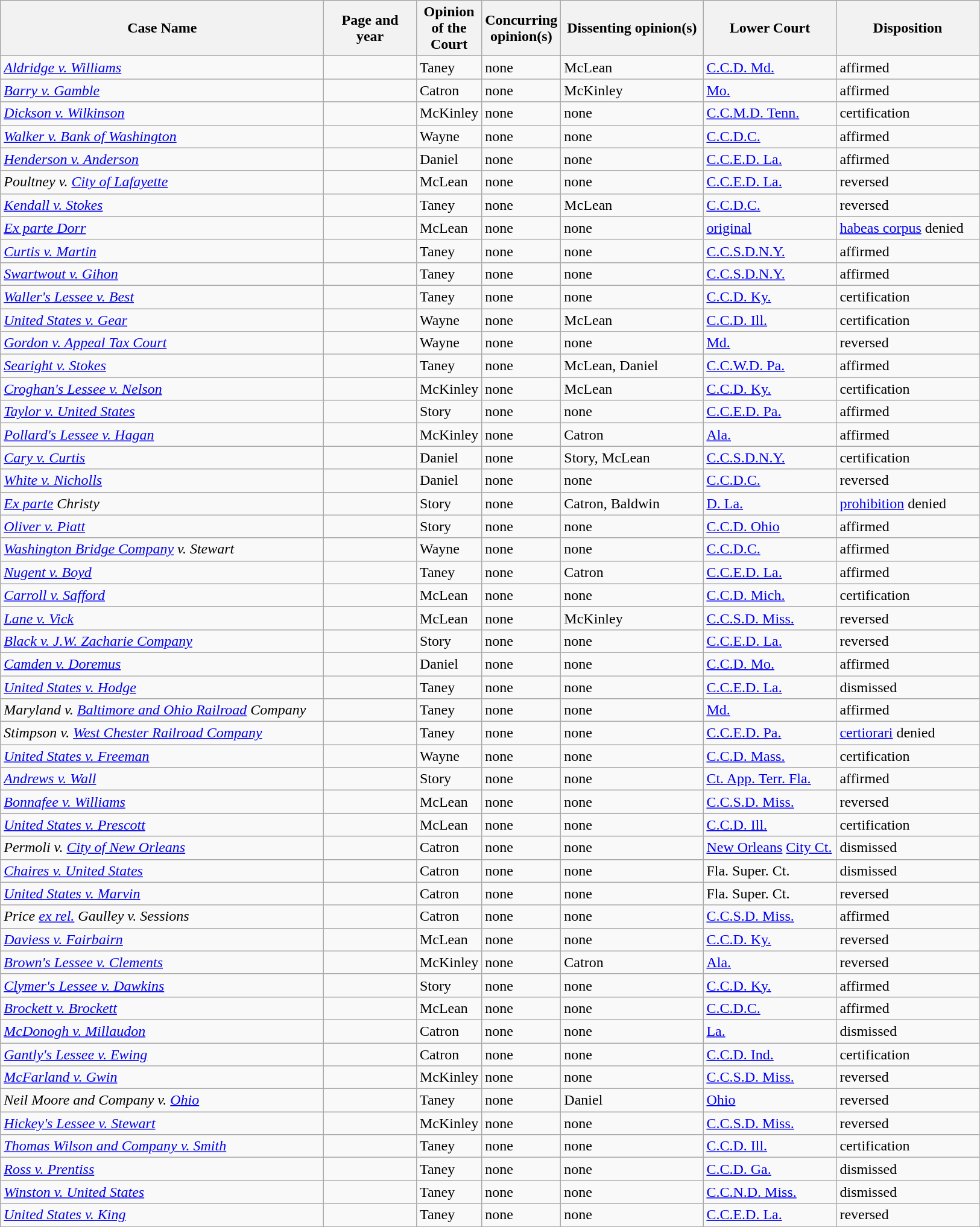<table class="wikitable sortable">
<tr>
<th scope="col" style="width: 350px;">Case Name</th>
<th scope="col" style="width: 95px;">Page and year</th>
<th scope="col" style="width: 10px;">Opinion of the Court</th>
<th scope="col" style="width: 10px;">Concurring opinion(s)</th>
<th scope="col" style="width: 150px;">Dissenting opinion(s)</th>
<th scope="col" style="width: 140px;">Lower Court</th>
<th scope="col" style="width: 150px;">Disposition</th>
</tr>
<tr>
<td><em><a href='#'>Aldridge v. Williams</a></em></td>
<td align="right"></td>
<td>Taney</td>
<td>none</td>
<td>McLean</td>
<td><a href='#'>C.C.D. Md.</a></td>
<td>affirmed</td>
</tr>
<tr>
<td><em><a href='#'>Barry v. Gamble</a></em></td>
<td align="right"></td>
<td>Catron</td>
<td>none</td>
<td>McKinley</td>
<td><a href='#'>Mo.</a></td>
<td>affirmed</td>
</tr>
<tr>
<td><em><a href='#'>Dickson v. Wilkinson</a></em></td>
<td align="right"></td>
<td>McKinley</td>
<td>none</td>
<td>none</td>
<td><a href='#'>C.C.M.D. Tenn.</a></td>
<td>certification</td>
</tr>
<tr>
<td><em><a href='#'>Walker v. Bank of Washington</a></em></td>
<td align="right"></td>
<td>Wayne</td>
<td>none</td>
<td>none</td>
<td><a href='#'>C.C.D.C.</a></td>
<td>affirmed</td>
</tr>
<tr>
<td><em><a href='#'>Henderson v. Anderson</a></em></td>
<td align="right"></td>
<td>Daniel</td>
<td>none</td>
<td>none</td>
<td><a href='#'>C.C.E.D. La.</a></td>
<td>affirmed</td>
</tr>
<tr>
<td><em>Poultney v. <a href='#'>City of Lafayette</a></em></td>
<td align="right"></td>
<td>McLean</td>
<td>none</td>
<td>none</td>
<td><a href='#'>C.C.E.D. La.</a></td>
<td>reversed</td>
</tr>
<tr>
<td><em><a href='#'>Kendall v. Stokes</a></em></td>
<td align="right"></td>
<td>Taney</td>
<td>none</td>
<td>McLean</td>
<td><a href='#'>C.C.D.C.</a></td>
<td>reversed</td>
</tr>
<tr>
<td><em><a href='#'>Ex parte Dorr</a></em></td>
<td align="right"></td>
<td>McLean</td>
<td>none</td>
<td>none</td>
<td><a href='#'>original</a></td>
<td><a href='#'>habeas corpus</a> denied</td>
</tr>
<tr>
<td><em><a href='#'>Curtis v. Martin</a></em></td>
<td align="right"></td>
<td>Taney</td>
<td>none</td>
<td>none</td>
<td><a href='#'>C.C.S.D.N.Y.</a></td>
<td>affirmed</td>
</tr>
<tr>
<td><em><a href='#'>Swartwout v. Gihon</a></em></td>
<td align="right"></td>
<td>Taney</td>
<td>none</td>
<td>none</td>
<td><a href='#'>C.C.S.D.N.Y.</a></td>
<td>affirmed</td>
</tr>
<tr>
<td><em><a href='#'>Waller's Lessee v. Best</a></em></td>
<td align="right"></td>
<td>Taney</td>
<td>none</td>
<td>none</td>
<td><a href='#'>C.C.D. Ky.</a></td>
<td>certification</td>
</tr>
<tr>
<td><em><a href='#'>United States v. Gear</a></em></td>
<td align="right"></td>
<td>Wayne</td>
<td>none</td>
<td>McLean</td>
<td><a href='#'>C.C.D. Ill.</a></td>
<td>certification</td>
</tr>
<tr>
<td><em><a href='#'>Gordon v. Appeal Tax Court</a></em></td>
<td align="right"></td>
<td>Wayne</td>
<td>none</td>
<td>none</td>
<td><a href='#'>Md.</a></td>
<td>reversed</td>
</tr>
<tr>
<td><em><a href='#'>Searight v. Stokes</a></em></td>
<td align="right"></td>
<td>Taney</td>
<td>none</td>
<td>McLean, Daniel</td>
<td><a href='#'>C.C.W.D. Pa.</a></td>
<td>affirmed</td>
</tr>
<tr>
<td><em><a href='#'>Croghan's Lessee v. Nelson</a></em></td>
<td align="right"></td>
<td>McKinley</td>
<td>none</td>
<td>McLean</td>
<td><a href='#'>C.C.D. Ky.</a></td>
<td>certification</td>
</tr>
<tr>
<td><em><a href='#'>Taylor v. United States</a></em></td>
<td align="right"></td>
<td>Story</td>
<td>none</td>
<td>none</td>
<td><a href='#'>C.C.E.D. Pa.</a></td>
<td>affirmed</td>
</tr>
<tr>
<td><em><a href='#'>Pollard's Lessee v. Hagan</a></em></td>
<td align="right"></td>
<td>McKinley</td>
<td>none</td>
<td>Catron</td>
<td><a href='#'>Ala.</a></td>
<td>affirmed</td>
</tr>
<tr>
<td><em><a href='#'>Cary v. Curtis</a></em></td>
<td align="right"></td>
<td>Daniel</td>
<td>none</td>
<td>Story, McLean</td>
<td><a href='#'>C.C.S.D.N.Y.</a></td>
<td>certification</td>
</tr>
<tr>
<td><em><a href='#'>White v. Nicholls</a></em></td>
<td align="right"></td>
<td>Daniel</td>
<td>none</td>
<td>none</td>
<td><a href='#'>C.C.D.C.</a></td>
<td>reversed</td>
</tr>
<tr>
<td><em><a href='#'>Ex parte</a> Christy</em></td>
<td align="right"></td>
<td>Story</td>
<td>none</td>
<td>Catron, Baldwin</td>
<td><a href='#'>D. La.</a></td>
<td><a href='#'>prohibition</a> denied</td>
</tr>
<tr>
<td><em><a href='#'>Oliver v. Piatt</a></em></td>
<td align="right"></td>
<td>Story</td>
<td>none</td>
<td>none</td>
<td><a href='#'>C.C.D. Ohio</a></td>
<td>affirmed</td>
</tr>
<tr>
<td><em><a href='#'>Washington Bridge Company</a> v. Stewart</em></td>
<td align="right"></td>
<td>Wayne</td>
<td>none</td>
<td>none</td>
<td><a href='#'>C.C.D.C.</a></td>
<td>affirmed</td>
</tr>
<tr>
<td><em><a href='#'>Nugent v. Boyd</a></em></td>
<td align="right"></td>
<td>Taney</td>
<td>none</td>
<td>Catron</td>
<td><a href='#'>C.C.E.D. La.</a></td>
<td>affirmed</td>
</tr>
<tr>
<td><em><a href='#'>Carroll v. Safford</a></em></td>
<td align="right"></td>
<td>McLean</td>
<td>none</td>
<td>none</td>
<td><a href='#'>C.C.D. Mich.</a></td>
<td>certification</td>
</tr>
<tr>
<td><em><a href='#'>Lane v. Vick</a></em></td>
<td align="right"></td>
<td>McLean</td>
<td>none</td>
<td>McKinley</td>
<td><a href='#'>C.C.S.D. Miss.</a></td>
<td>reversed</td>
</tr>
<tr>
<td><em><a href='#'>Black v. J.W. Zacharie Company</a></em></td>
<td align="right"></td>
<td>Story</td>
<td>none</td>
<td>none</td>
<td><a href='#'>C.C.E.D. La.</a></td>
<td>reversed</td>
</tr>
<tr>
<td><em><a href='#'>Camden v. Doremus</a></em></td>
<td align="right"></td>
<td>Daniel</td>
<td>none</td>
<td>none</td>
<td><a href='#'>C.C.D. Mo.</a></td>
<td>affirmed</td>
</tr>
<tr>
<td><em><a href='#'>United States v. Hodge</a></em></td>
<td align="right"></td>
<td>Taney</td>
<td>none</td>
<td>none</td>
<td><a href='#'>C.C.E.D. La.</a></td>
<td>dismissed</td>
</tr>
<tr>
<td><em>Maryland v. <a href='#'>Baltimore and Ohio Railroad</a> Company</em></td>
<td align="right"></td>
<td>Taney</td>
<td>none</td>
<td>none</td>
<td><a href='#'>Md.</a></td>
<td>affirmed</td>
</tr>
<tr>
<td><em>Stimpson v. <a href='#'>West Chester Railroad Company</a></em></td>
<td align="right"></td>
<td>Taney</td>
<td>none</td>
<td>none</td>
<td><a href='#'>C.C.E.D. Pa.</a></td>
<td><a href='#'>certiorari</a> denied</td>
</tr>
<tr>
<td><em><a href='#'>United States v. Freeman</a></em></td>
<td align="right"></td>
<td>Wayne</td>
<td>none</td>
<td>none</td>
<td><a href='#'>C.C.D. Mass.</a></td>
<td>certification</td>
</tr>
<tr>
<td><em><a href='#'>Andrews v. Wall</a></em></td>
<td align="right"></td>
<td>Story</td>
<td>none</td>
<td>none</td>
<td><a href='#'>Ct. App. Terr. Fla.</a></td>
<td>affirmed</td>
</tr>
<tr>
<td><em><a href='#'>Bonnafee v. Williams</a></em></td>
<td align="right"></td>
<td>McLean</td>
<td>none</td>
<td>none</td>
<td><a href='#'>C.C.S.D. Miss.</a></td>
<td>reversed</td>
</tr>
<tr>
<td><em><a href='#'>United States v. Prescott</a></em></td>
<td align="right"></td>
<td>McLean</td>
<td>none</td>
<td>none</td>
<td><a href='#'>C.C.D. Ill.</a></td>
<td>certification</td>
</tr>
<tr>
<td><em>Permoli v. <a href='#'>City of New Orleans</a></em></td>
<td align="right"></td>
<td>Catron</td>
<td>none</td>
<td>none</td>
<td><a href='#'>New Orleans</a> <a href='#'>City Ct.</a></td>
<td>dismissed</td>
</tr>
<tr>
<td><em><a href='#'>Chaires v. United States</a></em></td>
<td align="right"></td>
<td>Catron</td>
<td>none</td>
<td>none</td>
<td>Fla. Super. Ct.</td>
<td>dismissed</td>
</tr>
<tr>
<td><em><a href='#'>United States v. Marvin</a></em></td>
<td align="right"></td>
<td>Catron</td>
<td>none</td>
<td>none</td>
<td>Fla. Super. Ct.</td>
<td>reversed</td>
</tr>
<tr>
<td><em>Price <a href='#'>ex rel.</a> Gaulley v. Sessions</em></td>
<td align="right"></td>
<td>Catron</td>
<td>none</td>
<td>none</td>
<td><a href='#'>C.C.S.D. Miss.</a></td>
<td>affirmed</td>
</tr>
<tr>
<td><em><a href='#'>Daviess v. Fairbairn</a></em></td>
<td align="right"></td>
<td>McLean</td>
<td>none</td>
<td>none</td>
<td><a href='#'>C.C.D. Ky.</a></td>
<td>reversed</td>
</tr>
<tr>
<td><em><a href='#'>Brown's Lessee v. Clements</a></em></td>
<td align="right"></td>
<td>McKinley</td>
<td>none</td>
<td>Catron</td>
<td><a href='#'>Ala.</a></td>
<td>reversed</td>
</tr>
<tr>
<td><em><a href='#'>Clymer's Lessee v. Dawkins</a></em></td>
<td align="right"></td>
<td>Story</td>
<td>none</td>
<td>none</td>
<td><a href='#'>C.C.D. Ky.</a></td>
<td>affirmed</td>
</tr>
<tr>
<td><em><a href='#'>Brockett v. Brockett</a></em></td>
<td align="right"></td>
<td>McLean</td>
<td>none</td>
<td>none</td>
<td><a href='#'>C.C.D.C.</a></td>
<td>affirmed</td>
</tr>
<tr>
<td><em><a href='#'>McDonogh v. Millaudon</a></em></td>
<td align="right"></td>
<td>Catron</td>
<td>none</td>
<td>none</td>
<td><a href='#'>La.</a></td>
<td>dismissed</td>
</tr>
<tr>
<td><em><a href='#'>Gantly's Lessee v. Ewing</a></em></td>
<td align="right"></td>
<td>Catron</td>
<td>none</td>
<td>none</td>
<td><a href='#'>C.C.D. Ind.</a></td>
<td>certification</td>
</tr>
<tr>
<td><em><a href='#'>McFarland v. Gwin</a></em></td>
<td align="right"></td>
<td>McKinley</td>
<td>none</td>
<td>none</td>
<td><a href='#'>C.C.S.D. Miss.</a></td>
<td>reversed</td>
</tr>
<tr>
<td><em>Neil Moore and Company v. <a href='#'>Ohio</a></em></td>
<td align="right"></td>
<td>Taney</td>
<td>none</td>
<td>Daniel</td>
<td><a href='#'>Ohio</a></td>
<td>reversed</td>
</tr>
<tr>
<td><em><a href='#'>Hickey's Lessee v. Stewart</a></em></td>
<td align="right"></td>
<td>McKinley</td>
<td>none</td>
<td>none</td>
<td><a href='#'>C.C.S.D. Miss.</a></td>
<td>reversed</td>
</tr>
<tr>
<td><em><a href='#'>Thomas Wilson and Company v. Smith</a></em></td>
<td align="right"></td>
<td>Taney</td>
<td>none</td>
<td>none</td>
<td><a href='#'>C.C.D. Ill.</a></td>
<td>certification</td>
</tr>
<tr>
<td><em><a href='#'>Ross v. Prentiss</a></em></td>
<td align="right"></td>
<td>Taney</td>
<td>none</td>
<td>none</td>
<td><a href='#'>C.C.D. Ga.</a></td>
<td>dismissed</td>
</tr>
<tr>
<td><em><a href='#'>Winston v. United States</a></em></td>
<td align="right"></td>
<td>Taney</td>
<td>none</td>
<td>none</td>
<td><a href='#'>C.C.N.D. Miss.</a></td>
<td>dismissed</td>
</tr>
<tr>
<td><em><a href='#'>United States v. King</a></em></td>
<td align="right"></td>
<td>Taney</td>
<td>none</td>
<td>none</td>
<td><a href='#'>C.C.E.D. La.</a></td>
<td>reversed</td>
</tr>
<tr>
</tr>
</table>
